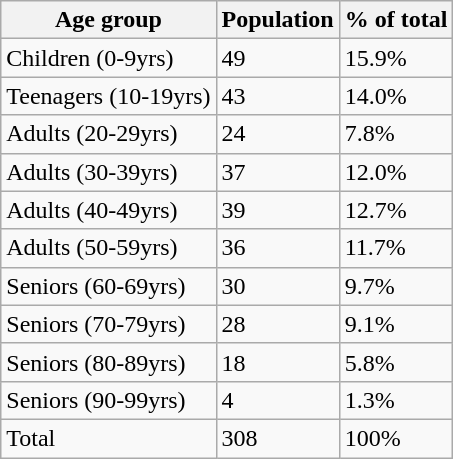<table class="wikitable">
<tr>
<th>Age group</th>
<th>Population</th>
<th>% of total</th>
</tr>
<tr>
<td>Children (0-9yrs)</td>
<td>49</td>
<td>15.9%</td>
</tr>
<tr>
<td>Teenagers (10-19yrs)</td>
<td>43</td>
<td>14.0%</td>
</tr>
<tr>
<td>Adults (20-29yrs)</td>
<td>24</td>
<td>7.8%</td>
</tr>
<tr>
<td>Adults (30-39yrs)</td>
<td>37</td>
<td>12.0%</td>
</tr>
<tr>
<td>Adults (40-49yrs)</td>
<td>39</td>
<td>12.7%</td>
</tr>
<tr>
<td>Adults (50-59yrs)</td>
<td>36</td>
<td>11.7%</td>
</tr>
<tr>
<td>Seniors (60-69yrs)</td>
<td>30</td>
<td>9.7%</td>
</tr>
<tr>
<td>Seniors (70-79yrs)</td>
<td>28</td>
<td>9.1%</td>
</tr>
<tr>
<td>Seniors (80-89yrs)</td>
<td>18</td>
<td>5.8%</td>
</tr>
<tr>
<td>Seniors (90-99yrs)</td>
<td>4</td>
<td>1.3%</td>
</tr>
<tr>
<td>Total</td>
<td>308</td>
<td>100%</td>
</tr>
</table>
